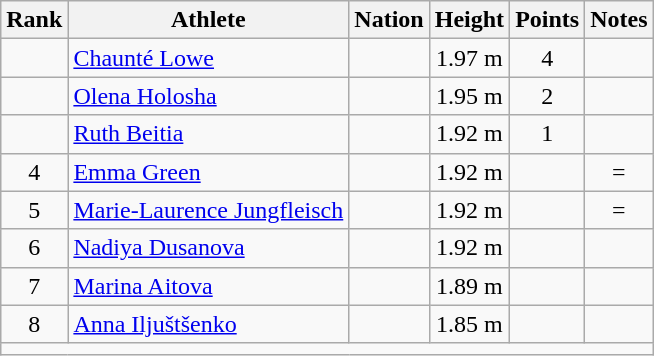<table class="wikitable mw-datatable sortable" style="text-align:center;">
<tr>
<th>Rank</th>
<th>Athlete</th>
<th>Nation</th>
<th>Height</th>
<th>Points</th>
<th>Notes</th>
</tr>
<tr>
<td></td>
<td align=left><a href='#'>Chaunté Lowe</a></td>
<td align=left></td>
<td>1.97 m</td>
<td>4</td>
<td></td>
</tr>
<tr>
<td></td>
<td align=left><a href='#'>Olena Holosha</a></td>
<td align=left></td>
<td>1.95 m</td>
<td>2</td>
<td></td>
</tr>
<tr>
<td></td>
<td align=left><a href='#'>Ruth Beitia</a></td>
<td align=left></td>
<td>1.92 m</td>
<td>1</td>
<td></td>
</tr>
<tr>
<td>4</td>
<td align=left><a href='#'>Emma Green</a></td>
<td align=left></td>
<td>1.92 m</td>
<td></td>
<td>=</td>
</tr>
<tr>
<td>5</td>
<td align=left><a href='#'>Marie-Laurence Jungfleisch</a></td>
<td align=left></td>
<td>1.92 m</td>
<td></td>
<td>=</td>
</tr>
<tr>
<td>6</td>
<td align=left><a href='#'>Nadiya Dusanova</a></td>
<td align=left></td>
<td>1.92 m</td>
<td></td>
<td></td>
</tr>
<tr>
<td>7</td>
<td align=left><a href='#'>Marina Aitova</a></td>
<td align=left></td>
<td>1.89 m</td>
<td></td>
<td></td>
</tr>
<tr>
<td>8</td>
<td align=left><a href='#'>Anna Iljuštšenko</a></td>
<td align=left></td>
<td>1.85 m</td>
<td></td>
<td></td>
</tr>
<tr class="sortbottom">
<td colspan=6></td>
</tr>
</table>
